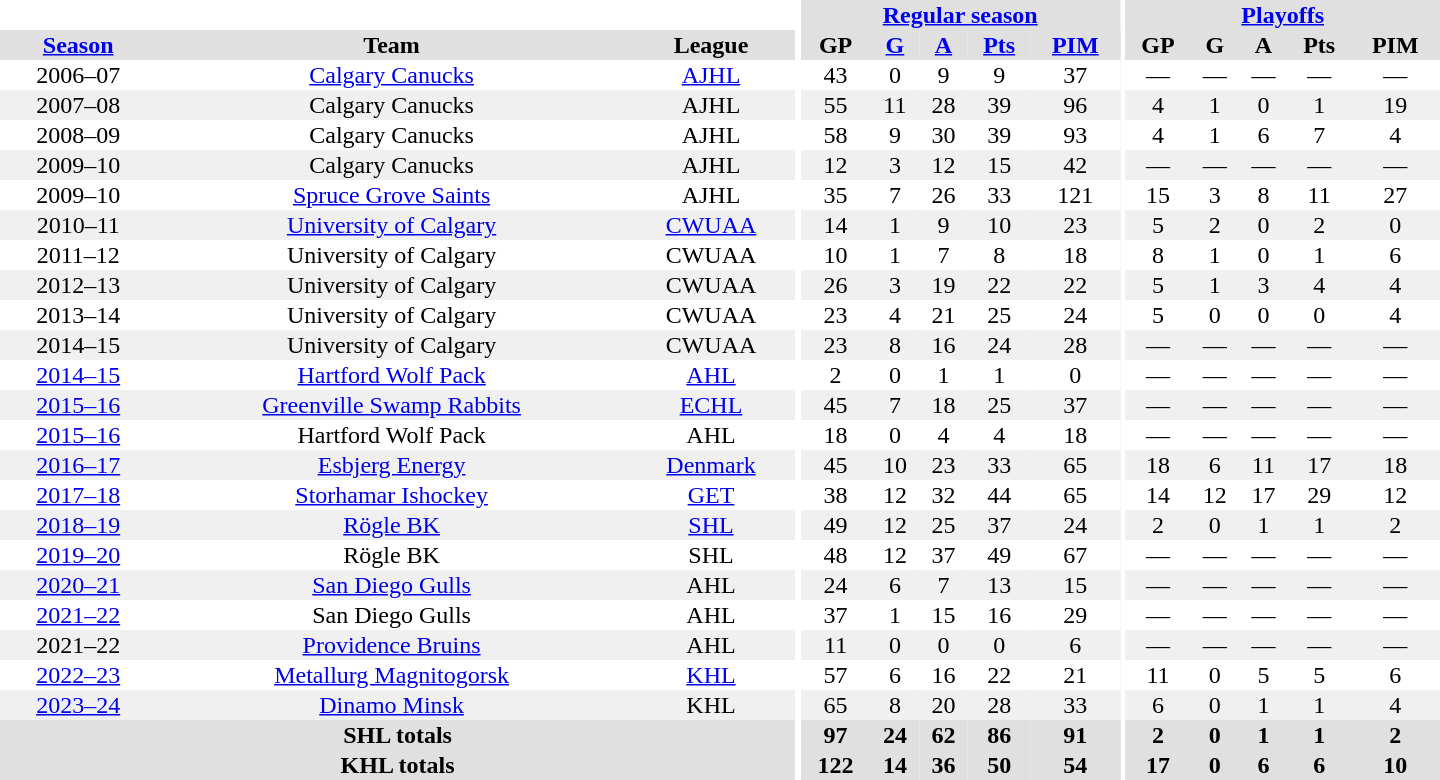<table border="0" cellpadding="1" cellspacing="0" style="text-align:center; width:60em">
<tr bgcolor="#e0e0e0">
<th colspan="3" bgcolor="#ffffff"></th>
<th rowspan="100" bgcolor="#ffffff"></th>
<th colspan="5"><a href='#'>Regular season</a></th>
<th rowspan="100" bgcolor="#ffffff"></th>
<th colspan="5"><a href='#'>Playoffs</a></th>
</tr>
<tr bgcolor="#e0e0e0">
<th><a href='#'>Season</a></th>
<th>Team</th>
<th>League</th>
<th>GP</th>
<th><a href='#'>G</a></th>
<th><a href='#'>A</a></th>
<th><a href='#'>Pts</a></th>
<th><a href='#'>PIM</a></th>
<th>GP</th>
<th>G</th>
<th>A</th>
<th>Pts</th>
<th>PIM</th>
</tr>
<tr>
<td>2006–07</td>
<td><a href='#'>Calgary Canucks</a></td>
<td><a href='#'>AJHL</a></td>
<td>43</td>
<td>0</td>
<td>9</td>
<td>9</td>
<td>37</td>
<td>—</td>
<td>—</td>
<td>—</td>
<td>—</td>
<td>—</td>
</tr>
<tr bgcolor="#f0f0f0">
<td>2007–08</td>
<td>Calgary Canucks</td>
<td>AJHL</td>
<td>55</td>
<td>11</td>
<td>28</td>
<td>39</td>
<td>96</td>
<td>4</td>
<td>1</td>
<td>0</td>
<td>1</td>
<td>19</td>
</tr>
<tr>
<td>2008–09</td>
<td>Calgary Canucks</td>
<td>AJHL</td>
<td>58</td>
<td>9</td>
<td>30</td>
<td>39</td>
<td>93</td>
<td>4</td>
<td>1</td>
<td>6</td>
<td>7</td>
<td>4</td>
</tr>
<tr bgcolor="#f0f0f0">
<td>2009–10</td>
<td>Calgary Canucks</td>
<td>AJHL</td>
<td>12</td>
<td>3</td>
<td>12</td>
<td>15</td>
<td>42</td>
<td>—</td>
<td>—</td>
<td>—</td>
<td>—</td>
<td>—</td>
</tr>
<tr>
<td>2009–10</td>
<td><a href='#'>Spruce Grove Saints</a></td>
<td>AJHL</td>
<td>35</td>
<td>7</td>
<td>26</td>
<td>33</td>
<td>121</td>
<td>15</td>
<td>3</td>
<td>8</td>
<td>11</td>
<td>27</td>
</tr>
<tr bgcolor="#f0f0f0">
<td>2010–11</td>
<td><a href='#'>University of Calgary</a></td>
<td><a href='#'>CWUAA</a></td>
<td>14</td>
<td>1</td>
<td>9</td>
<td>10</td>
<td>23</td>
<td>5</td>
<td>2</td>
<td>0</td>
<td>2</td>
<td>0</td>
</tr>
<tr>
<td>2011–12</td>
<td>University of Calgary</td>
<td>CWUAA</td>
<td>10</td>
<td>1</td>
<td>7</td>
<td>8</td>
<td>18</td>
<td>8</td>
<td>1</td>
<td>0</td>
<td>1</td>
<td>6</td>
</tr>
<tr bgcolor="#f0f0f0">
<td>2012–13</td>
<td>University of Calgary</td>
<td>CWUAA</td>
<td>26</td>
<td>3</td>
<td>19</td>
<td>22</td>
<td>22</td>
<td>5</td>
<td>1</td>
<td>3</td>
<td>4</td>
<td>4</td>
</tr>
<tr>
<td>2013–14</td>
<td>University of Calgary</td>
<td>CWUAA</td>
<td>23</td>
<td>4</td>
<td>21</td>
<td>25</td>
<td>24</td>
<td>5</td>
<td>0</td>
<td>0</td>
<td>0</td>
<td>4</td>
</tr>
<tr bgcolor="#f0f0f0">
<td>2014–15</td>
<td>University of Calgary</td>
<td>CWUAA</td>
<td>23</td>
<td>8</td>
<td>16</td>
<td>24</td>
<td>28</td>
<td>—</td>
<td>—</td>
<td>—</td>
<td>—</td>
<td>—</td>
</tr>
<tr>
<td><a href='#'>2014–15</a></td>
<td><a href='#'>Hartford Wolf Pack</a></td>
<td><a href='#'>AHL</a></td>
<td>2</td>
<td>0</td>
<td>1</td>
<td>1</td>
<td>0</td>
<td>—</td>
<td>—</td>
<td>—</td>
<td>—</td>
<td>—</td>
</tr>
<tr bgcolor="#f0f0f0">
<td><a href='#'>2015–16</a></td>
<td><a href='#'>Greenville Swamp Rabbits</a></td>
<td><a href='#'>ECHL</a></td>
<td>45</td>
<td>7</td>
<td>18</td>
<td>25</td>
<td>37</td>
<td>—</td>
<td>—</td>
<td>—</td>
<td>—</td>
<td>—</td>
</tr>
<tr>
<td><a href='#'>2015–16</a></td>
<td>Hartford Wolf Pack</td>
<td>AHL</td>
<td>18</td>
<td>0</td>
<td>4</td>
<td>4</td>
<td>18</td>
<td>—</td>
<td>—</td>
<td>—</td>
<td>—</td>
<td>—</td>
</tr>
<tr bgcolor="#f0f0f0">
<td><a href='#'>2016–17</a></td>
<td><a href='#'>Esbjerg Energy</a></td>
<td><a href='#'>Denmark</a></td>
<td>45</td>
<td>10</td>
<td>23</td>
<td>33</td>
<td>65</td>
<td>18</td>
<td>6</td>
<td>11</td>
<td>17</td>
<td>18</td>
</tr>
<tr>
<td><a href='#'>2017–18</a></td>
<td><a href='#'>Storhamar Ishockey</a></td>
<td><a href='#'>GET</a></td>
<td>38</td>
<td>12</td>
<td>32</td>
<td>44</td>
<td>65</td>
<td>14</td>
<td>12</td>
<td>17</td>
<td>29</td>
<td>12</td>
</tr>
<tr bgcolor="#f0f0f0">
<td><a href='#'>2018–19</a></td>
<td><a href='#'>Rögle BK</a></td>
<td><a href='#'>SHL</a></td>
<td>49</td>
<td>12</td>
<td>25</td>
<td>37</td>
<td>24</td>
<td>2</td>
<td>0</td>
<td>1</td>
<td>1</td>
<td>2</td>
</tr>
<tr>
<td><a href='#'>2019–20</a></td>
<td>Rögle BK</td>
<td>SHL</td>
<td>48</td>
<td>12</td>
<td>37</td>
<td>49</td>
<td>67</td>
<td>—</td>
<td>—</td>
<td>—</td>
<td>—</td>
<td>—</td>
</tr>
<tr bgcolor="#f0f0f0">
<td><a href='#'>2020–21</a></td>
<td><a href='#'>San Diego Gulls</a></td>
<td>AHL</td>
<td>24</td>
<td>6</td>
<td>7</td>
<td>13</td>
<td>15</td>
<td>—</td>
<td>—</td>
<td>—</td>
<td>—</td>
<td>—</td>
</tr>
<tr>
<td><a href='#'>2021–22</a></td>
<td>San Diego Gulls</td>
<td>AHL</td>
<td>37</td>
<td>1</td>
<td>15</td>
<td>16</td>
<td>29</td>
<td>—</td>
<td>—</td>
<td>—</td>
<td>—</td>
<td>—</td>
</tr>
<tr bgcolor="#f0f0f0">
<td>2021–22</td>
<td><a href='#'>Providence Bruins</a></td>
<td>AHL</td>
<td>11</td>
<td>0</td>
<td>0</td>
<td>0</td>
<td>6</td>
<td>—</td>
<td>—</td>
<td>—</td>
<td>—</td>
<td>—</td>
</tr>
<tr>
<td><a href='#'>2022–23</a></td>
<td><a href='#'>Metallurg Magnitogorsk</a></td>
<td><a href='#'>KHL</a></td>
<td>57</td>
<td>6</td>
<td>16</td>
<td>22</td>
<td>21</td>
<td>11</td>
<td>0</td>
<td>5</td>
<td>5</td>
<td>6</td>
</tr>
<tr bgcolor="#f0f0f0">
<td><a href='#'>2023–24</a></td>
<td><a href='#'>Dinamo Minsk</a></td>
<td>KHL</td>
<td>65</td>
<td>8</td>
<td>20</td>
<td>28</td>
<td>33</td>
<td>6</td>
<td>0</td>
<td>1</td>
<td>1</td>
<td>4</td>
</tr>
<tr bgcolor="#e0e0e0">
<th colspan="3">SHL totals</th>
<th>97</th>
<th>24</th>
<th>62</th>
<th>86</th>
<th>91</th>
<th>2</th>
<th>0</th>
<th>1</th>
<th>1</th>
<th>2</th>
</tr>
<tr bgcolor="#e0e0e0">
<th colspan="3">KHL totals</th>
<th>122</th>
<th>14</th>
<th>36</th>
<th>50</th>
<th>54</th>
<th>17</th>
<th>0</th>
<th>6</th>
<th>6</th>
<th>10</th>
</tr>
</table>
